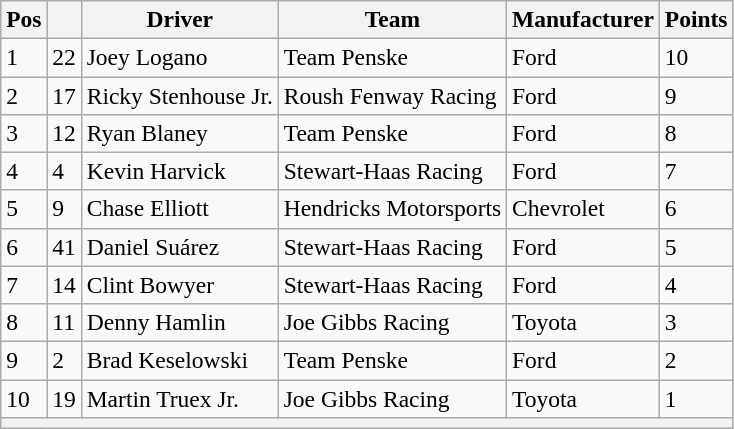<table class="wikitable" style="font-size:98%">
<tr>
<th>Pos</th>
<th></th>
<th>Driver</th>
<th>Team</th>
<th>Manufacturer</th>
<th>Points</th>
</tr>
<tr>
<td>1</td>
<td>22</td>
<td>Joey Logano</td>
<td>Team Penske</td>
<td>Ford</td>
<td>10</td>
</tr>
<tr>
<td>2</td>
<td>17</td>
<td>Ricky Stenhouse Jr.</td>
<td>Roush Fenway Racing</td>
<td>Ford</td>
<td>9</td>
</tr>
<tr>
<td>3</td>
<td>12</td>
<td>Ryan Blaney</td>
<td>Team Penske</td>
<td>Ford</td>
<td>8</td>
</tr>
<tr>
<td>4</td>
<td>4</td>
<td>Kevin Harvick</td>
<td>Stewart-Haas Racing</td>
<td>Ford</td>
<td>7</td>
</tr>
<tr>
<td>5</td>
<td>9</td>
<td>Chase Elliott</td>
<td>Hendricks Motorsports</td>
<td>Chevrolet</td>
<td>6</td>
</tr>
<tr>
<td>6</td>
<td>41</td>
<td>Daniel Suárez</td>
<td>Stewart-Haas Racing</td>
<td>Ford</td>
<td>5</td>
</tr>
<tr>
<td>7</td>
<td>14</td>
<td>Clint Bowyer</td>
<td>Stewart-Haas Racing</td>
<td>Ford</td>
<td>4</td>
</tr>
<tr>
<td>8</td>
<td>11</td>
<td>Denny Hamlin</td>
<td>Joe Gibbs Racing</td>
<td>Toyota</td>
<td>3</td>
</tr>
<tr>
<td>9</td>
<td>2</td>
<td>Brad Keselowski</td>
<td>Team Penske</td>
<td>Ford</td>
<td>2</td>
</tr>
<tr>
<td>10</td>
<td>19</td>
<td>Martin Truex Jr.</td>
<td>Joe Gibbs Racing</td>
<td>Toyota</td>
<td>1</td>
</tr>
<tr>
<th colspan="6"></th>
</tr>
</table>
